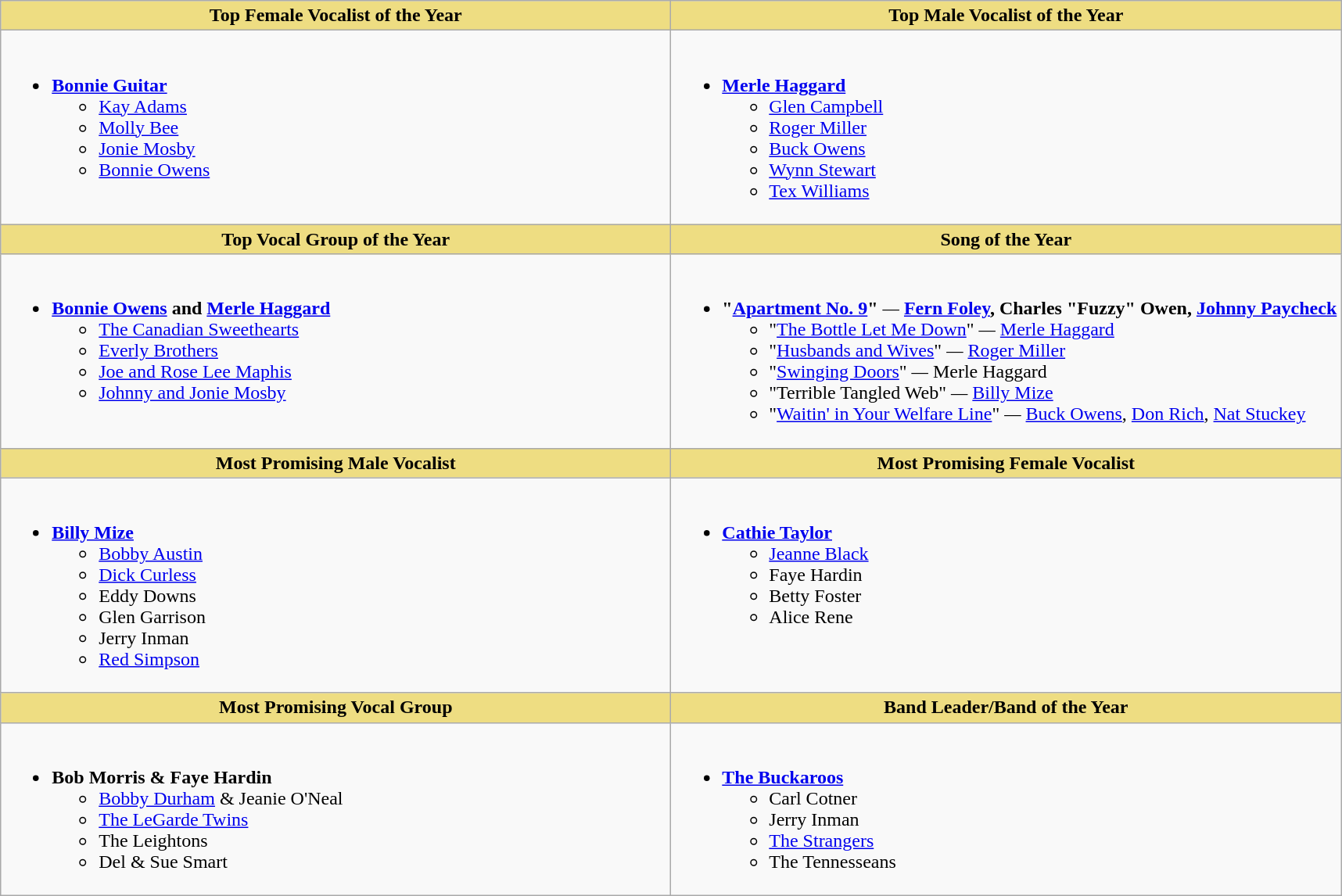<table class="wikitable">
<tr>
<th style="background:#EEDD82; width=100%">Top Female Vocalist of the Year</th>
<th style="background:#EEDD82; width=100%">Top Male Vocalist of the Year</th>
</tr>
<tr>
<td valign="top"  width="50%"><br><ul><li><strong><a href='#'>Bonnie Guitar</a></strong><ul><li><a href='#'>Kay Adams</a></li><li><a href='#'>Molly Bee</a></li><li><a href='#'>Jonie Mosby</a></li><li><a href='#'>Bonnie Owens</a></li></ul></li></ul></td>
<td valign="top"  width="50%"><br><ul><li><strong><a href='#'>Merle Haggard</a></strong><ul><li><a href='#'>Glen Campbell</a></li><li><a href='#'>Roger Miller</a></li><li><a href='#'>Buck Owens</a></li><li><a href='#'>Wynn Stewart</a></li><li><a href='#'>Tex Williams</a></li></ul></li></ul></td>
</tr>
<tr>
<th style="background:#EEDD82; width=50%">Top Vocal Group of the Year</th>
<th style="background:#EEDD82; width=50%">Song of the Year</th>
</tr>
<tr>
<td style="vertical-align:top"><br><ul><li><strong><a href='#'>Bonnie Owens</a></strong> <strong>and</strong> <strong><a href='#'>Merle Haggard</a></strong><ul><li><a href='#'>The Canadian Sweethearts</a></li><li><a href='#'>Everly Brothers</a></li><li><a href='#'>Joe and Rose Lee Maphis</a></li><li><a href='#'>Johnny and Jonie Mosby</a></li></ul></li></ul></td>
<td style="vertical-align:top"><br><ul><li><strong>"<a href='#'>Apartment No. 9</a>"</strong> <em>—</em> <strong><a href='#'>Fern Foley</a>, Charles "Fuzzy" Owen, <a href='#'>Johnny Paycheck</a></strong><ul><li>"<a href='#'>The Bottle Let Me Down</a>" <em>—</em> <a href='#'>Merle Haggard</a></li><li>"<a href='#'>Husbands and Wives</a>" <em>—</em> <a href='#'>Roger Miller</a></li><li>"<a href='#'>Swinging Doors</a>" <em>—</em> Merle Haggard</li><li>"Terrible Tangled Web" <em>—</em> <a href='#'>Billy Mize</a></li><li>"<a href='#'>Waitin' in Your Welfare Line</a>" <em>—</em> <a href='#'>Buck Owens</a>, <a href='#'>Don Rich</a>, <a href='#'>Nat Stuckey</a></li></ul></li></ul></td>
</tr>
<tr>
<th style="background:#EEDD82; width=50%">Most Promising Male Vocalist</th>
<th style="background:#EEDD82; width=50%">Most Promising Female Vocalist</th>
</tr>
<tr>
<td style="vertical-align:top"><br><ul><li><strong><a href='#'>Billy Mize</a></strong><ul><li><a href='#'>Bobby Austin</a></li><li><a href='#'>Dick Curless</a></li><li>Eddy Downs</li><li>Glen Garrison</li><li>Jerry Inman</li><li><a href='#'>Red Simpson</a></li></ul></li></ul></td>
<td style="vertical-align:top"><br><ul><li><strong><a href='#'>Cathie Taylor</a></strong><ul><li><a href='#'>Jeanne Black</a></li><li>Faye Hardin</li><li>Betty Foster</li><li>Alice Rene</li></ul></li></ul></td>
</tr>
<tr>
<th style="background:#EEDD82; width=50%">Most Promising Vocal Group</th>
<th style="background:#EEDD82; width=50%">Band Leader/Band of the Year</th>
</tr>
<tr>
<td style="vertical-align:top"><br><ul><li><strong>Bob Morris & Faye Hardin</strong><ul><li><a href='#'>Bobby Durham</a> & Jeanie O'Neal</li><li><a href='#'>The LeGarde Twins</a></li><li>The Leightons</li><li>Del & Sue Smart</li></ul></li></ul></td>
<td style="vertical-align:top"><br><ul><li><strong><a href='#'>The Buckaroos</a></strong><ul><li>Carl Cotner</li><li>Jerry Inman</li><li><a href='#'>The Strangers</a></li><li>The Tennesseans</li></ul></li></ul></td>
</tr>
</table>
